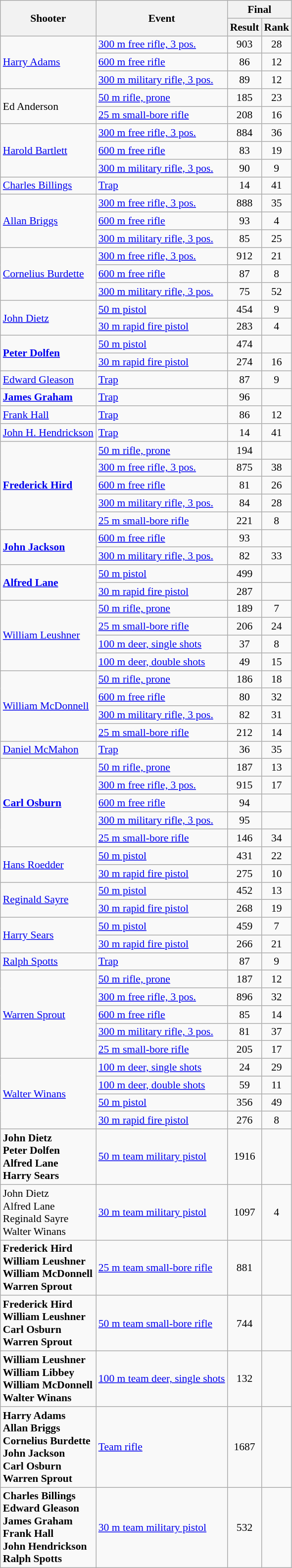<table class=wikitable style="font-size:90%">
<tr>
<th rowspan=2>Shooter</th>
<th rowspan=2>Event</th>
<th colspan=2>Final</th>
</tr>
<tr>
<th>Result</th>
<th>Rank</th>
</tr>
<tr>
<td rowspan=3><a href='#'>Harry Adams</a></td>
<td><a href='#'>300 m free rifle, 3 pos.</a></td>
<td align=center>903</td>
<td align=center>28</td>
</tr>
<tr>
<td><a href='#'>600 m free rifle</a></td>
<td align=center>86</td>
<td align=center>12</td>
</tr>
<tr>
<td><a href='#'>300 m military rifle, 3 pos.</a></td>
<td align=center>89</td>
<td align=center>12</td>
</tr>
<tr>
<td rowspan=2>Ed Anderson</td>
<td><a href='#'>50 m rifle, prone</a></td>
<td align=center>185</td>
<td align=center>23</td>
</tr>
<tr>
<td><a href='#'>25 m small-bore rifle</a></td>
<td align=center>208</td>
<td align=center>16</td>
</tr>
<tr>
<td rowspan=3><a href='#'>Harold Bartlett</a></td>
<td><a href='#'>300 m free rifle, 3 pos.</a></td>
<td align=center>884</td>
<td align=center>36</td>
</tr>
<tr>
<td><a href='#'>600 m free rifle</a></td>
<td align=center>83</td>
<td align=center>19</td>
</tr>
<tr>
<td><a href='#'>300 m military rifle, 3 pos.</a></td>
<td align=center>90</td>
<td align=center>9</td>
</tr>
<tr>
<td><a href='#'>Charles Billings</a></td>
<td><a href='#'>Trap</a></td>
<td align=center>14</td>
<td align=center>41</td>
</tr>
<tr>
<td rowspan=3><a href='#'>Allan Briggs</a></td>
<td><a href='#'>300 m free rifle, 3 pos.</a></td>
<td align=center>888</td>
<td align=center>35</td>
</tr>
<tr>
<td><a href='#'>600 m free rifle</a></td>
<td align=center>93</td>
<td align=center>4</td>
</tr>
<tr>
<td><a href='#'>300 m military rifle, 3 pos.</a></td>
<td align=center>85</td>
<td align=center>25</td>
</tr>
<tr>
<td rowspan=3><a href='#'>Cornelius Burdette</a></td>
<td><a href='#'>300 m free rifle, 3 pos.</a></td>
<td align=center>912</td>
<td align=center>21</td>
</tr>
<tr>
<td><a href='#'>600 m free rifle</a></td>
<td align=center>87</td>
<td align=center>8</td>
</tr>
<tr>
<td><a href='#'>300 m military rifle, 3 pos.</a></td>
<td align=center>75</td>
<td align=center>52</td>
</tr>
<tr>
<td rowspan=2><a href='#'>John Dietz</a></td>
<td><a href='#'>50 m pistol</a></td>
<td align=center>454</td>
<td align=center>9</td>
</tr>
<tr>
<td><a href='#'>30 m rapid fire pistol</a></td>
<td align=center>283</td>
<td align=center>4</td>
</tr>
<tr>
<td rowspan=2><strong><a href='#'>Peter Dolfen</a></strong></td>
<td><a href='#'>50 m pistol</a></td>
<td align=center>474</td>
<td align=center></td>
</tr>
<tr>
<td><a href='#'>30 m rapid fire pistol</a></td>
<td align=center>274</td>
<td align=center>16</td>
</tr>
<tr>
<td><a href='#'>Edward Gleason</a></td>
<td><a href='#'>Trap</a></td>
<td align=center>87</td>
<td align=center>9</td>
</tr>
<tr>
<td><strong><a href='#'>James Graham</a></strong></td>
<td><a href='#'>Trap</a></td>
<td align=center>96</td>
<td align=center></td>
</tr>
<tr>
<td><a href='#'>Frank Hall</a></td>
<td><a href='#'>Trap</a></td>
<td align=center>86</td>
<td align=center>12</td>
</tr>
<tr>
<td><a href='#'>John H. Hendrickson</a></td>
<td><a href='#'>Trap</a></td>
<td align=center>14</td>
<td align=center>41</td>
</tr>
<tr>
<td rowspan=5><strong><a href='#'>Frederick Hird</a></strong></td>
<td><a href='#'>50 m rifle, prone</a></td>
<td align=center>194</td>
<td align=center></td>
</tr>
<tr>
<td><a href='#'>300 m free rifle, 3 pos.</a></td>
<td align=center>875</td>
<td align=center>38</td>
</tr>
<tr>
<td><a href='#'>600 m free rifle</a></td>
<td align=center>81</td>
<td align=center>26</td>
</tr>
<tr>
<td><a href='#'>300 m military rifle, 3 pos.</a></td>
<td align=center>84</td>
<td align=center>28</td>
</tr>
<tr>
<td><a href='#'>25 m small-bore rifle</a></td>
<td align=center>221</td>
<td align=center>8</td>
</tr>
<tr>
<td rowspan=2><strong><a href='#'>John Jackson</a></strong></td>
<td><a href='#'>600 m free rifle</a></td>
<td align=center>93</td>
<td align=center></td>
</tr>
<tr>
<td><a href='#'>300 m military rifle, 3 pos.</a></td>
<td align=center>82</td>
<td align=center>33</td>
</tr>
<tr>
<td rowspan=2><strong><a href='#'>Alfred Lane</a></strong></td>
<td><a href='#'>50 m pistol</a></td>
<td align=center>499</td>
<td align=center></td>
</tr>
<tr>
<td><a href='#'>30 m rapid fire pistol</a></td>
<td align=center>287</td>
<td align=center></td>
</tr>
<tr>
<td rowspan=4><a href='#'>William Leushner</a></td>
<td><a href='#'>50 m rifle, prone</a></td>
<td align=center>189</td>
<td align=center>7</td>
</tr>
<tr>
<td><a href='#'>25 m small-bore rifle</a></td>
<td align=center>206</td>
<td align=center>24</td>
</tr>
<tr>
<td><a href='#'>100 m deer, single shots</a></td>
<td align=center>37</td>
<td align=center>8</td>
</tr>
<tr>
<td><a href='#'>100 m deer, double shots</a></td>
<td align=center>49</td>
<td align=center>15</td>
</tr>
<tr>
<td rowspan=4><a href='#'>William McDonnell</a></td>
<td><a href='#'>50 m rifle, prone</a></td>
<td align=center>186</td>
<td align=center>18</td>
</tr>
<tr>
<td><a href='#'>600 m free rifle</a></td>
<td align=center>80</td>
<td align=center>32</td>
</tr>
<tr>
<td><a href='#'>300 m military rifle, 3 pos.</a></td>
<td align=center>82</td>
<td align=center>31</td>
</tr>
<tr>
<td><a href='#'>25 m small-bore rifle</a></td>
<td align=center>212</td>
<td align=center>14</td>
</tr>
<tr>
<td><a href='#'>Daniel McMahon</a></td>
<td><a href='#'>Trap</a></td>
<td align=center>36</td>
<td align=center>35</td>
</tr>
<tr>
<td rowspan=5><strong><a href='#'>Carl Osburn</a></strong></td>
<td><a href='#'>50 m rifle, prone</a></td>
<td align=center>187</td>
<td align=center>13</td>
</tr>
<tr>
<td><a href='#'>300 m free rifle, 3 pos.</a></td>
<td align=center>915</td>
<td align=center>17</td>
</tr>
<tr>
<td><a href='#'>600 m free rifle</a></td>
<td align=center>94</td>
<td align=center></td>
</tr>
<tr>
<td><a href='#'>300 m military rifle, 3 pos.</a></td>
<td align=center>95</td>
<td align=center></td>
</tr>
<tr>
<td><a href='#'>25 m small-bore rifle</a></td>
<td align=center>146</td>
<td align=center>34</td>
</tr>
<tr>
<td rowspan=2><a href='#'>Hans Roedder</a></td>
<td><a href='#'>50 m pistol</a></td>
<td align=center>431</td>
<td align=center>22</td>
</tr>
<tr>
<td><a href='#'>30 m rapid fire pistol</a></td>
<td align=center>275</td>
<td align=center>10</td>
</tr>
<tr>
<td rowspan=2><a href='#'>Reginald Sayre</a></td>
<td><a href='#'>50 m pistol</a></td>
<td align=center>452</td>
<td align=center>13</td>
</tr>
<tr>
<td><a href='#'>30 m rapid fire pistol</a></td>
<td align=center>268</td>
<td align=center>19</td>
</tr>
<tr>
<td rowspan=2><a href='#'>Harry Sears</a></td>
<td><a href='#'>50 m pistol</a></td>
<td align=center>459</td>
<td align=center>7</td>
</tr>
<tr>
<td><a href='#'>30 m rapid fire pistol</a></td>
<td align=center>266</td>
<td align=center>21</td>
</tr>
<tr>
<td><a href='#'>Ralph Spotts</a></td>
<td><a href='#'>Trap</a></td>
<td align=center>87</td>
<td align=center>9</td>
</tr>
<tr>
<td rowspan=5><a href='#'>Warren Sprout</a></td>
<td><a href='#'>50 m rifle, prone</a></td>
<td align=center>187</td>
<td align=center>12</td>
</tr>
<tr>
<td><a href='#'>300 m free rifle, 3 pos.</a></td>
<td align=center>896</td>
<td align=center>32</td>
</tr>
<tr>
<td><a href='#'>600 m free rifle</a></td>
<td align=center>85</td>
<td align=center>14</td>
</tr>
<tr>
<td><a href='#'>300 m military rifle, 3 pos.</a></td>
<td align=center>81</td>
<td align=center>37</td>
</tr>
<tr>
<td><a href='#'>25 m small-bore rifle</a></td>
<td align=center>205</td>
<td align=center>17</td>
</tr>
<tr>
<td rowspan=4><a href='#'>Walter Winans</a></td>
<td><a href='#'>100 m deer, single shots</a></td>
<td align=center>24</td>
<td align=center>29</td>
</tr>
<tr>
<td><a href='#'>100 m deer, double shots</a></td>
<td align=center>59</td>
<td align=center>11</td>
</tr>
<tr>
<td><a href='#'>50 m pistol</a></td>
<td align=center>356</td>
<td align=center>49</td>
</tr>
<tr>
<td><a href='#'>30 m rapid fire pistol</a></td>
<td align=center>276</td>
<td align=center>8</td>
</tr>
<tr>
<td><strong>John Dietz <br> Peter Dolfen <br> Alfred Lane <br> Harry Sears</strong></td>
<td><a href='#'>50 m team military pistol</a></td>
<td align=center>1916</td>
<td align=center></td>
</tr>
<tr>
<td>John Dietz <br> Alfred Lane <br> Reginald Sayre <br> Walter Winans</td>
<td><a href='#'>30 m team military pistol</a></td>
<td align=center>1097</td>
<td align=center>4</td>
</tr>
<tr>
<td><strong>Frederick Hird <br> William Leushner <br> William McDonnell <br> Warren Sprout</strong></td>
<td><a href='#'>25 m team small-bore rifle</a></td>
<td align=center>881</td>
<td align=center></td>
</tr>
<tr>
<td><strong>Frederick Hird <br> William Leushner <br> Carl Osburn <br> Warren Sprout</strong></td>
<td><a href='#'>50 m team small-bore rifle</a></td>
<td align=center>744</td>
<td align=center></td>
</tr>
<tr>
<td><strong>William Leushner <br> William Libbey <br> William McDonnell <br> Walter Winans</strong></td>
<td><a href='#'>100 m team deer, single shots</a></td>
<td align=center>132</td>
<td align=center></td>
</tr>
<tr>
<td><strong>Harry Adams <br> Allan Briggs <br> Cornelius Burdette <br> John Jackson <br> Carl Osburn <br> Warren Sprout</strong></td>
<td><a href='#'>Team rifle</a></td>
<td align=center>1687</td>
<td align=center></td>
</tr>
<tr>
<td><strong>Charles Billings <br> Edward Gleason <br> James Graham <br> Frank Hall <br> John Hendrickson <br> Ralph Spotts</strong></td>
<td><a href='#'>30 m team military pistol</a></td>
<td align=center>532</td>
<td align=center></td>
</tr>
</table>
